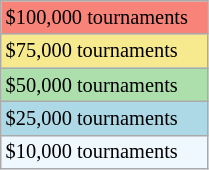<table class="wikitable" style="font-size:85%;" width=11%>
<tr bgcolor="#f88379">
<td>$100,000 tournaments</td>
</tr>
<tr bgcolor="#f7e98e">
<td>$75,000 tournaments</td>
</tr>
<tr bgcolor="#addfad">
<td>$50,000 tournaments</td>
</tr>
<tr bgcolor="lightblue">
<td>$25,000 tournaments</td>
</tr>
<tr bgcolor="#f0f8ff">
<td>$10,000 tournaments</td>
</tr>
</table>
